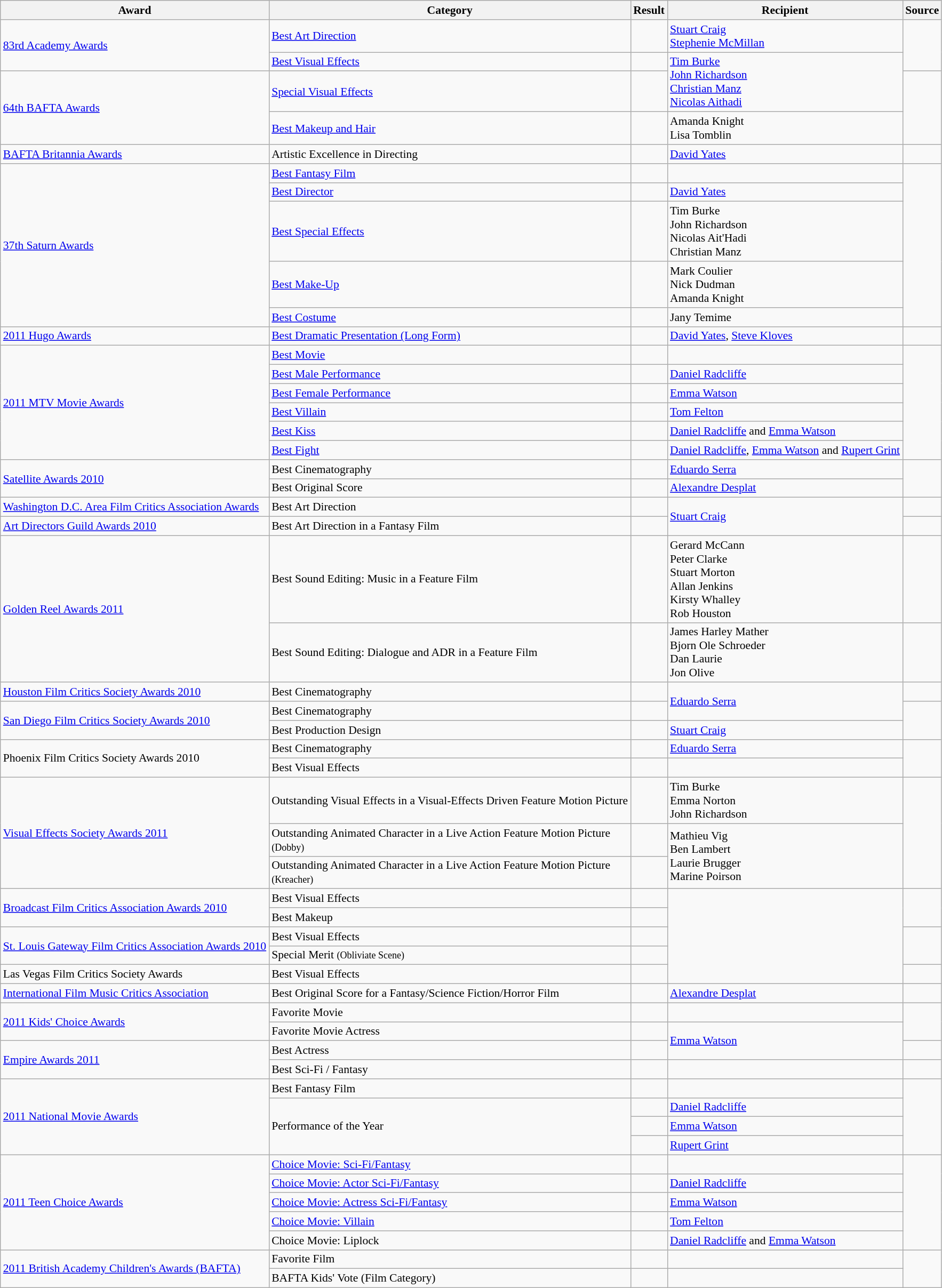<table class="wikitable sortable plainrowheaders" style="font-size:90%;">
<tr>
<th>Award</th>
<th>Category</th>
<th>Result</th>
<th>Recipient</th>
<th>Source</th>
</tr>
<tr>
<td rowspan="2"><a href='#'>83rd Academy Awards</a></td>
<td><a href='#'>Best Art Direction</a></td>
<td></td>
<td><a href='#'>Stuart Craig</a><br><a href='#'>Stephenie McMillan</a></td>
<td rowspan="2"></td>
</tr>
<tr>
<td><a href='#'>Best Visual Effects</a></td>
<td></td>
<td rowspan="2"><a href='#'>Tim Burke</a><br><a href='#'>John Richardson</a><br><a href='#'>Christian Manz</a><br><a href='#'>Nicolas Aithadi</a></td>
</tr>
<tr>
<td rowspan="2"><a href='#'>64th BAFTA Awards</a></td>
<td><a href='#'>Special Visual Effects</a></td>
<td></td>
<td rowspan="2"></td>
</tr>
<tr>
<td><a href='#'>Best Makeup and Hair</a></td>
<td></td>
<td>Amanda Knight<br>Lisa Tomblin</td>
</tr>
<tr>
<td><a href='#'>BAFTA Britannia Awards</a></td>
<td>Artistic Excellence in Directing</td>
<td></td>
<td><a href='#'>David Yates</a> </td>
<td></td>
</tr>
<tr>
<td rowspan="5"><a href='#'>37th Saturn Awards</a></td>
<td><a href='#'>Best Fantasy Film</a></td>
<td></td>
<td></td>
<td rowspan="5"></td>
</tr>
<tr>
<td><a href='#'>Best Director</a></td>
<td></td>
<td><a href='#'>David Yates</a></td>
</tr>
<tr>
<td><a href='#'>Best Special Effects</a></td>
<td></td>
<td>Tim Burke<br>John Richardson<br>Nicolas Ait'Hadi<br>Christian Manz</td>
</tr>
<tr>
<td><a href='#'>Best Make-Up</a></td>
<td></td>
<td>Mark Coulier<br>Nick Dudman<br>Amanda Knight</td>
</tr>
<tr>
<td><a href='#'>Best Costume</a></td>
<td></td>
<td>Jany Temime</td>
</tr>
<tr>
<td><a href='#'>2011 Hugo Awards</a></td>
<td><a href='#'>Best Dramatic Presentation (Long Form)</a></td>
<td></td>
<td><a href='#'>David Yates</a>, <a href='#'>Steve Kloves</a></td>
<td></td>
</tr>
<tr>
<td rowspan="6"><a href='#'>2011 MTV Movie Awards</a></td>
<td><a href='#'>Best Movie</a></td>
<td></td>
<td></td>
<td rowspan="6"></td>
</tr>
<tr>
<td><a href='#'>Best Male Performance</a></td>
<td></td>
<td><a href='#'>Daniel Radcliffe</a></td>
</tr>
<tr>
<td><a href='#'>Best Female Performance</a></td>
<td></td>
<td><a href='#'>Emma Watson</a></td>
</tr>
<tr>
<td><a href='#'>Best Villain</a></td>
<td></td>
<td><a href='#'>Tom Felton</a></td>
</tr>
<tr>
<td><a href='#'>Best Kiss</a></td>
<td></td>
<td><a href='#'>Daniel Radcliffe</a> and <a href='#'>Emma Watson</a></td>
</tr>
<tr>
<td><a href='#'>Best Fight</a></td>
<td></td>
<td><a href='#'>Daniel Radcliffe</a>, <a href='#'>Emma Watson</a> and <a href='#'>Rupert Grint</a></td>
</tr>
<tr>
<td rowspan="2"><a href='#'>Satellite Awards 2010</a></td>
<td>Best Cinematography</td>
<td></td>
<td><a href='#'>Eduardo Serra</a></td>
<td rowspan="2"></td>
</tr>
<tr>
<td>Best Original Score</td>
<td></td>
<td><a href='#'>Alexandre Desplat</a></td>
</tr>
<tr>
<td><a href='#'>Washington D.C. Area Film Critics Association Awards</a></td>
<td>Best Art Direction</td>
<td></td>
<td rowspan="2"><a href='#'>Stuart Craig</a></td>
<td></td>
</tr>
<tr>
<td><a href='#'>Art Directors Guild Awards 2010</a></td>
<td>Best Art Direction in a Fantasy Film</td>
<td></td>
<td></td>
</tr>
<tr>
<td rowspan="2"><a href='#'>Golden Reel Awards 2011</a></td>
<td>Best Sound Editing: Music in a Feature Film</td>
<td></td>
<td>Gerard McCann<br>Peter Clarke<br>Stuart Morton<br>Allan Jenkins<br>Kirsty Whalley<br>Rob Houston</td>
<td></td>
</tr>
<tr>
<td>Best Sound Editing: Dialogue and ADR in a Feature Film</td>
<td></td>
<td>James Harley Mather<br>Bjorn Ole Schroeder<br>Dan Laurie<br>Jon Olive</td>
<td></td>
</tr>
<tr>
<td><a href='#'>Houston Film Critics Society Awards 2010</a></td>
<td>Best Cinematography</td>
<td></td>
<td rowspan="2"><a href='#'>Eduardo Serra</a></td>
<td></td>
</tr>
<tr>
<td rowspan="2"><a href='#'>San Diego Film Critics Society Awards 2010</a></td>
<td>Best Cinematography</td>
<td></td>
<td rowspan="2"></td>
</tr>
<tr>
<td>Best Production Design</td>
<td></td>
<td><a href='#'>Stuart Craig</a></td>
</tr>
<tr>
<td rowspan="2">Phoenix Film Critics Society Awards 2010</td>
<td>Best Cinematography</td>
<td></td>
<td><a href='#'>Eduardo Serra</a></td>
<td rowspan="2"></td>
</tr>
<tr>
<td>Best Visual Effects</td>
<td></td>
<td></td>
</tr>
<tr>
<td rowspan="3"><a href='#'>Visual Effects Society Awards 2011</a></td>
<td>Outstanding Visual Effects in a Visual-Effects Driven Feature Motion Picture</td>
<td></td>
<td>Tim Burke<br>Emma Norton<br>John Richardson</td>
<td rowspan="3"></td>
</tr>
<tr>
<td>Outstanding Animated Character in a Live Action Feature Motion Picture<br><small>(Dobby)</small></td>
<td></td>
<td rowspan="2">Mathieu Vig<br>Ben Lambert<br>Laurie Brugger<br>Marine Poirson</td>
</tr>
<tr>
<td>Outstanding Animated Character in a Live Action Feature Motion Picture<br><small>(Kreacher)</small></td>
<td></td>
</tr>
<tr>
<td rowspan="2"><a href='#'>Broadcast Film Critics Association Awards 2010</a></td>
<td>Best Visual Effects</td>
<td></td>
<td rowspan="5"></td>
<td rowspan="2"></td>
</tr>
<tr>
<td>Best Makeup</td>
<td></td>
</tr>
<tr>
<td rowspan="2"><a href='#'>St. Louis Gateway Film Critics Association Awards 2010</a></td>
<td>Best Visual Effects</td>
<td></td>
<td rowspan="2"></td>
</tr>
<tr>
<td>Special Merit <small>(Obliviate Scene)</small></td>
<td></td>
</tr>
<tr>
<td>Las Vegas Film Critics Society Awards</td>
<td>Best Visual Effects</td>
<td></td>
<td></td>
</tr>
<tr>
<td><a href='#'>International Film Music Critics Association</a></td>
<td>Best Original Score for a Fantasy/Science Fiction/Horror Film</td>
<td></td>
<td><a href='#'>Alexandre Desplat</a></td>
<td></td>
</tr>
<tr>
<td rowspan="2"><a href='#'>2011 Kids' Choice Awards</a></td>
<td>Favorite Movie</td>
<td></td>
<td></td>
<td rowspan="2"></td>
</tr>
<tr>
<td>Favorite Movie Actress</td>
<td></td>
<td rowspan="2"><a href='#'>Emma Watson</a></td>
</tr>
<tr>
<td rowspan="2"><a href='#'>Empire Awards 2011</a></td>
<td>Best Actress</td>
<td></td>
<td></td>
</tr>
<tr>
<td>Best Sci-Fi / Fantasy</td>
<td></td>
<td></td>
<td></td>
</tr>
<tr>
<td rowspan="4"><a href='#'>2011 National Movie Awards</a></td>
<td>Best Fantasy Film</td>
<td></td>
<td></td>
<td rowspan="4"></td>
</tr>
<tr>
<td rowspan="3">Performance of the Year</td>
<td></td>
<td><a href='#'>Daniel Radcliffe</a></td>
</tr>
<tr>
<td></td>
<td><a href='#'>Emma Watson</a></td>
</tr>
<tr>
<td></td>
<td><a href='#'>Rupert Grint</a></td>
</tr>
<tr>
<td rowspan="5"><a href='#'>2011 Teen Choice Awards</a></td>
<td><a href='#'>Choice Movie: Sci-Fi/Fantasy</a></td>
<td></td>
<td></td>
<td rowspan="5"></td>
</tr>
<tr>
<td><a href='#'>Choice Movie: Actor Sci-Fi/Fantasy</a></td>
<td></td>
<td><a href='#'>Daniel Radcliffe</a></td>
</tr>
<tr>
<td><a href='#'>Choice Movie: Actress Sci-Fi/Fantasy</a></td>
<td></td>
<td><a href='#'>Emma Watson</a></td>
</tr>
<tr>
<td><a href='#'>Choice Movie: Villain</a></td>
<td></td>
<td><a href='#'>Tom Felton</a></td>
</tr>
<tr>
<td>Choice Movie: Liplock</td>
<td></td>
<td><a href='#'>Daniel Radcliffe</a> and <a href='#'>Emma Watson</a></td>
</tr>
<tr>
<td rowspan="2"><a href='#'>2011 British Academy Children's Awards (BAFTA)</a></td>
<td>Favorite Film</td>
<td></td>
<td></td>
<td rowspan="2"></td>
</tr>
<tr>
<td>BAFTA Kids' Vote (Film Category)</td>
<td></td>
<td></td>
</tr>
</table>
